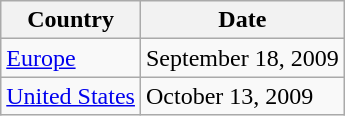<table class="wikitable">
<tr>
<th>Country</th>
<th>Date</th>
</tr>
<tr>
<td><a href='#'>Europe</a></td>
<td>September 18, 2009</td>
</tr>
<tr>
<td><a href='#'>United States</a></td>
<td>October 13, 2009</td>
</tr>
</table>
